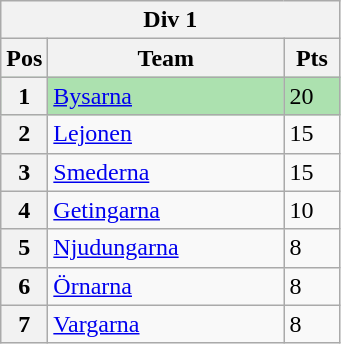<table class="wikitable">
<tr>
<th colspan="3">Div 1</th>
</tr>
<tr>
<th width=20>Pos</th>
<th width=150>Team</th>
<th width=30>Pts</th>
</tr>
<tr style="background:#ACE1AF;">
<th>1</th>
<td><a href='#'>Bysarna</a></td>
<td>20</td>
</tr>
<tr>
<th>2</th>
<td><a href='#'>Lejonen</a></td>
<td>15</td>
</tr>
<tr>
<th>3</th>
<td><a href='#'>Smederna</a></td>
<td>15</td>
</tr>
<tr>
<th>4</th>
<td><a href='#'>Getingarna</a></td>
<td>10</td>
</tr>
<tr>
<th>5</th>
<td><a href='#'>Njudungarna</a></td>
<td>8</td>
</tr>
<tr>
<th>6</th>
<td><a href='#'>Örnarna</a></td>
<td>8</td>
</tr>
<tr>
<th>7</th>
<td><a href='#'>Vargarna</a></td>
<td>8</td>
</tr>
</table>
